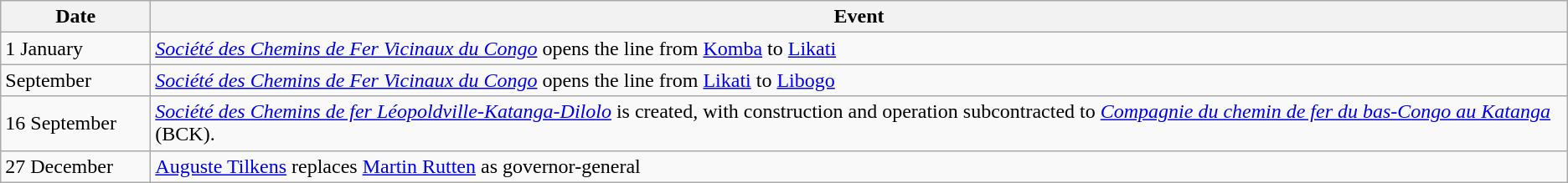<table class=wikitable>
<tr>
<th style="width:7em">Date</th>
<th>Event</th>
</tr>
<tr>
<td>1 January</td>
<td><em><a href='#'>Société des Chemins de Fer Vicinaux du Congo</a></em> opens the line from <a href='#'>Komba</a> to <a href='#'>Likati</a></td>
</tr>
<tr>
<td>September</td>
<td><em><a href='#'>Société des Chemins de Fer Vicinaux du Congo</a></em> opens the line from <a href='#'>Likati</a> to <a href='#'>Libogo</a></td>
</tr>
<tr>
<td>16 September</td>
<td><em><a href='#'>Société des Chemins de fer Léopoldville-Katanga-Dilolo</a></em> is created, with construction and operation subcontracted to <em><a href='#'>Compagnie du chemin de fer du bas-Congo au Katanga</a></em> (BCK).</td>
</tr>
<tr>
<td>27 December</td>
<td><a href='#'>Auguste Tilkens</a> replaces <a href='#'>Martin Rutten</a>  as governor-general</td>
</tr>
</table>
